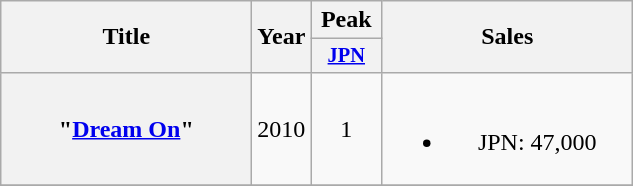<table class="wikitable plainrowheaders" style="text-align: center;" border="1">
<tr>
<th scope="col" rowspan="2" style="width:10em;">Title</th>
<th scope="col" rowspan="2" style="width:1em;">Year</th>
<th scope="col" colspan="1">Peak</th>
<th scope="col" rowspan="2" style="width:10em;">Sales</th>
</tr>
<tr>
<th scope="col" style="width:3em;font-size:85%;"><a href='#'>JPN</a> <br></th>
</tr>
<tr>
<th scope="row">"<a href='#'>Dream On</a>"</th>
<td>2010</td>
<td>1</td>
<td><br><ul><li>JPN: 47,000</li></ul></td>
</tr>
<tr>
</tr>
</table>
